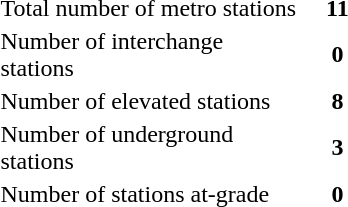<table class="₠wikitable" width="20%">
<tr>
<td>Total number of metro stations</td>
<td width="5%" align="center"><strong>11</strong></td>
</tr>
<tr>
<td width="20%">Number of interchange stations</td>
<td width="5%" align="center"><strong>0</strong></td>
</tr>
<tr>
<td width="20%">Number of elevated stations</td>
<td width="5%" align="center"><strong>8</strong></td>
</tr>
<tr>
<td width="20%">Number of underground stations</td>
<td width="5%" align="center"><strong>3</strong></td>
</tr>
<tr>
<td width="20%">Number of stations at-grade</td>
<td width="5%" align="center"><strong>0</strong></td>
</tr>
</table>
